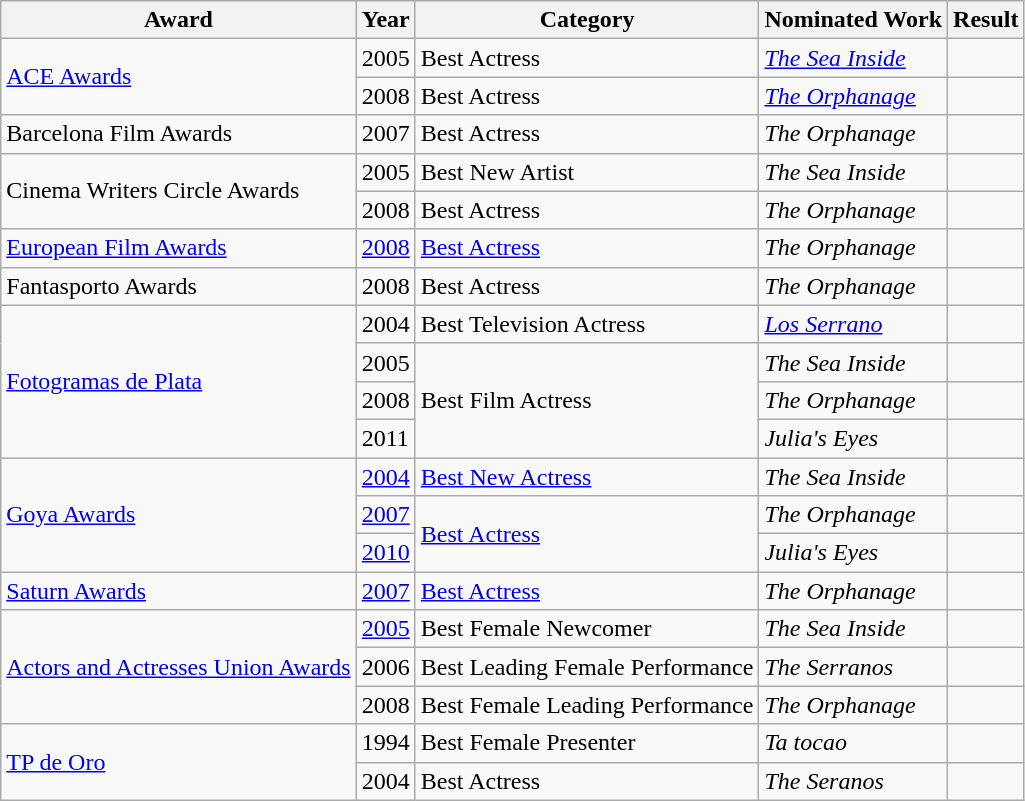<table class="wikitable sortable">
<tr>
<th>Award</th>
<th>Year</th>
<th>Category</th>
<th>Nominated Work</th>
<th>Result</th>
</tr>
<tr>
<td rowspan="2"><a href='#'>ACE Awards</a></td>
<td>2005</td>
<td>Best Actress</td>
<td><em><a href='#'>The Sea Inside</a></em></td>
<td></td>
</tr>
<tr>
<td>2008</td>
<td>Best Actress</td>
<td><em><a href='#'>The Orphanage</a></em></td>
<td></td>
</tr>
<tr>
<td>Barcelona Film Awards</td>
<td>2007</td>
<td>Best Actress</td>
<td><em>The Orphanage</em></td>
<td></td>
</tr>
<tr>
<td rowspan="2">Cinema Writers Circle Awards</td>
<td>2005</td>
<td>Best New Artist</td>
<td><em>The Sea Inside</em></td>
<td></td>
</tr>
<tr>
<td>2008</td>
<td>Best Actress</td>
<td><em>The Orphanage</em></td>
<td></td>
</tr>
<tr>
<td><a href='#'>European Film Awards</a></td>
<td><a href='#'>2008</a></td>
<td><a href='#'>Best Actress</a></td>
<td><em>The Orphanage</em></td>
<td></td>
</tr>
<tr>
<td>Fantasporto Awards</td>
<td>2008</td>
<td>Best Actress</td>
<td><em>The Orphanage</em></td>
<td></td>
</tr>
<tr>
<td rowspan="4"><a href='#'>Fotogramas de Plata</a></td>
<td>2004</td>
<td>Best Television Actress</td>
<td><em><a href='#'>Los Serrano</a></em></td>
<td></td>
</tr>
<tr>
<td>2005</td>
<td rowspan="3">Best Film Actress</td>
<td><em>The Sea Inside</em></td>
<td></td>
</tr>
<tr>
<td>2008</td>
<td><em>The Orphanage</em></td>
<td></td>
</tr>
<tr>
<td>2011</td>
<td><em>Julia's Eyes</em></td>
<td></td>
</tr>
<tr>
<td rowspan="3"><a href='#'>Goya Awards</a></td>
<td><a href='#'>2004</a></td>
<td><a href='#'>Best New Actress</a></td>
<td><em>The Sea Inside</em></td>
<td></td>
</tr>
<tr>
<td><a href='#'>2007</a></td>
<td rowspan="2"><a href='#'>Best Actress</a></td>
<td><em>The Orphanage</em></td>
<td></td>
</tr>
<tr>
<td><a href='#'>2010</a></td>
<td><em>Julia's Eyes</em></td>
<td></td>
</tr>
<tr>
<td><a href='#'>Saturn Awards</a></td>
<td><a href='#'>2007</a></td>
<td><a href='#'>Best Actress</a></td>
<td><em>The Orphanage</em></td>
<td></td>
</tr>
<tr>
<td rowspan="3"><a href='#'>Actors and Actresses Union Awards</a></td>
<td><a href='#'>2005</a></td>
<td>Best Female Newcomer</td>
<td><em>The Sea Inside</em></td>
<td></td>
</tr>
<tr>
<td>2006</td>
<td>Best Leading Female Performance</td>
<td><em>The Serranos</em></td>
<td></td>
</tr>
<tr>
<td>2008</td>
<td>Best Female Leading Performance</td>
<td><em>The Orphanage</em></td>
<td></td>
</tr>
<tr>
<td rowspan="2"><a href='#'>TP de Oro</a></td>
<td>1994</td>
<td>Best Female Presenter</td>
<td><em>Ta tocao</em></td>
<td></td>
</tr>
<tr>
<td>2004</td>
<td>Best Actress</td>
<td><em>The Seranos</em></td>
<td></td>
</tr>
</table>
